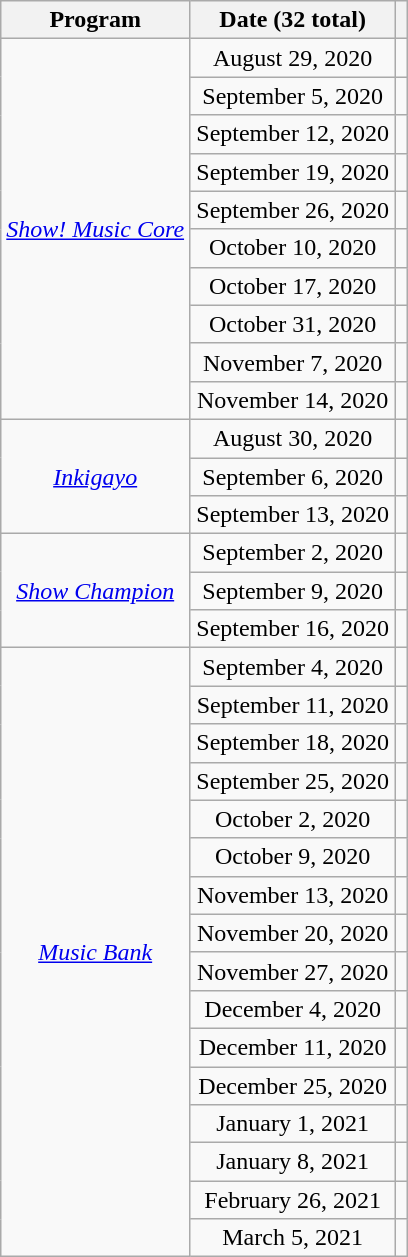<table class="wikitable sortable plainrowheaders" style="text-align:center;">
<tr>
<th>Program</th>
<th width="130">Date (32 total)</th>
<th class="unsortable"></th>
</tr>
<tr>
<td rowspan="10"><em><a href='#'>Show! Music Core</a></em></td>
<td>August 29, 2020</td>
<td></td>
</tr>
<tr>
<td>September 5, 2020</td>
<td></td>
</tr>
<tr>
<td>September 12, 2020</td>
<td></td>
</tr>
<tr>
<td>September 19, 2020</td>
<td></td>
</tr>
<tr>
<td>September 26, 2020</td>
<td></td>
</tr>
<tr>
<td>October 10, 2020</td>
<td></td>
</tr>
<tr>
<td>October 17, 2020</td>
<td></td>
</tr>
<tr>
<td>October 31, 2020</td>
<td></td>
</tr>
<tr>
<td>November 7, 2020</td>
<td></td>
</tr>
<tr>
<td>November 14, 2020</td>
<td></td>
</tr>
<tr>
<td rowspan="3"><em><a href='#'>Inkigayo</a></em></td>
<td>August 30, 2020</td>
<td></td>
</tr>
<tr>
<td>September 6, 2020</td>
<td></td>
</tr>
<tr>
<td>September 13, 2020</td>
<td></td>
</tr>
<tr>
<td rowspan="3"><em><a href='#'>Show Champion</a></em></td>
<td>September 2, 2020</td>
<td></td>
</tr>
<tr>
<td>September 9, 2020</td>
<td></td>
</tr>
<tr>
<td>September 16, 2020</td>
<td></td>
</tr>
<tr>
<td rowspan="16"><em><a href='#'>Music Bank</a></em></td>
<td>September 4, 2020</td>
<td></td>
</tr>
<tr>
<td>September 11, 2020</td>
<td></td>
</tr>
<tr>
<td>September 18, 2020</td>
<td></td>
</tr>
<tr>
<td>September 25, 2020</td>
<td></td>
</tr>
<tr>
<td>October 2, 2020</td>
<td></td>
</tr>
<tr>
<td>October 9, 2020</td>
<td></td>
</tr>
<tr>
<td>November 13, 2020</td>
<td></td>
</tr>
<tr>
<td>November 20, 2020</td>
<td></td>
</tr>
<tr>
<td>November 27, 2020</td>
<td></td>
</tr>
<tr>
<td>December 4, 2020</td>
<td></td>
</tr>
<tr>
<td>December 11, 2020</td>
<td></td>
</tr>
<tr>
<td>December 25, 2020</td>
<td></td>
</tr>
<tr>
<td>January 1, 2021</td>
<td></td>
</tr>
<tr>
<td>January 8, 2021</td>
<td></td>
</tr>
<tr>
<td>February 26, 2021</td>
<td></td>
</tr>
<tr>
<td>March 5, 2021</td>
<td></td>
</tr>
</table>
